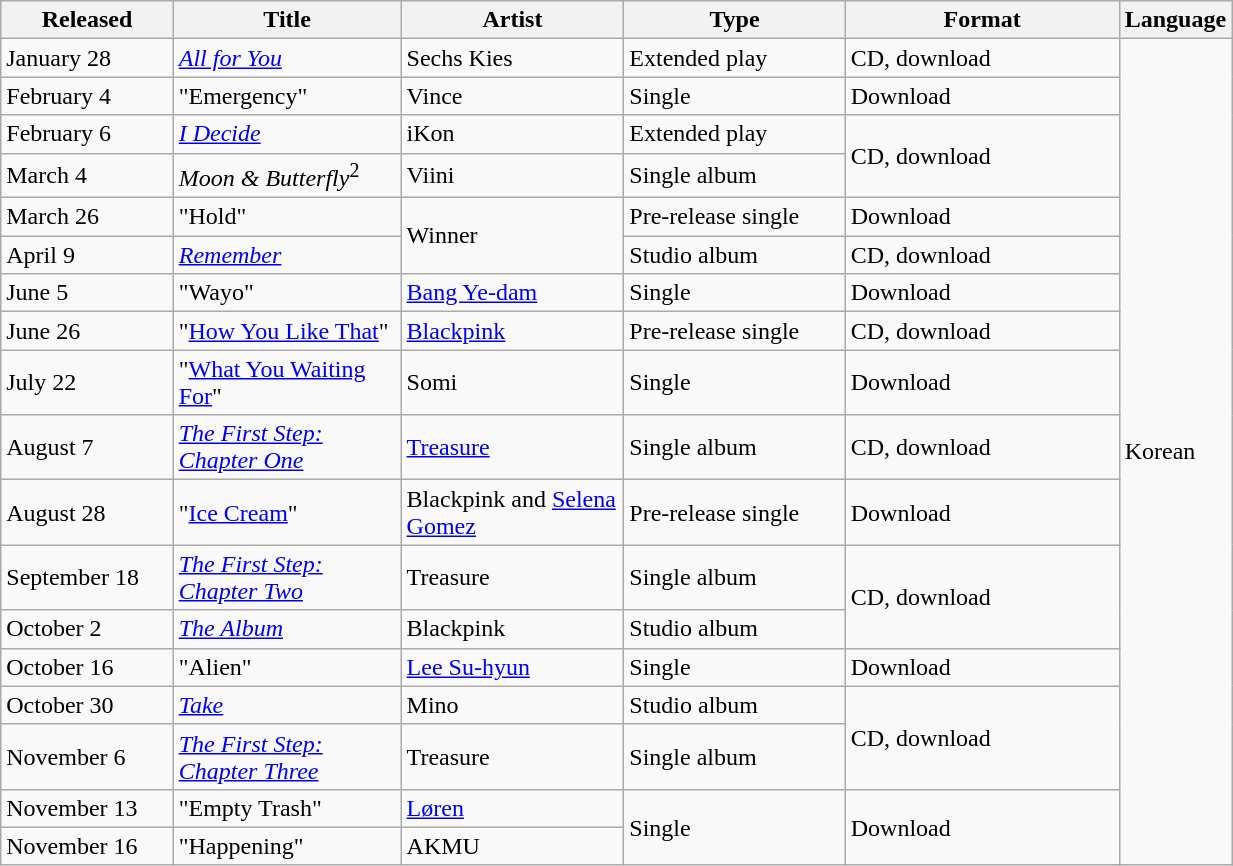<table class="wikitable sortable" align="left center" style="width:65%;">
<tr>
<th style="width:15%;">Released</th>
<th style="width:20%;">Title</th>
<th style="width:20%;">Artist</th>
<th style="width:20%;">Type</th>
<th style="width:25%;">Format</th>
<th style="width:20%;">Language</th>
</tr>
<tr>
<td>January 28</td>
<td><em><a href='#'>All for You</a></em></td>
<td>Sechs Kies</td>
<td>Extended play</td>
<td>CD, download</td>
<td rowspan="18">Korean</td>
</tr>
<tr>
<td>February 4</td>
<td>"Emergency"</td>
<td>Vince</td>
<td>Single</td>
<td>Download</td>
</tr>
<tr>
<td>February 6</td>
<td><em><a href='#'>I Decide</a></em></td>
<td>iKon</td>
<td>Extended play</td>
<td rowspan="2">CD, download</td>
</tr>
<tr>
<td>March 4</td>
<td><em>Moon & Butterfly</em><sup>2</sup></td>
<td>Viini</td>
<td>Single album</td>
</tr>
<tr>
<td>March 26</td>
<td>"Hold"</td>
<td rowspan="2">Winner</td>
<td>Pre-release single</td>
<td>Download</td>
</tr>
<tr>
<td>April 9</td>
<td><em><a href='#'>Remember</a></em></td>
<td>Studio album</td>
<td>CD, download</td>
</tr>
<tr>
<td>June 5</td>
<td>"Wayo"</td>
<td><a href='#'>Bang Ye-dam</a></td>
<td>Single</td>
<td>Download</td>
</tr>
<tr>
<td>June 26</td>
<td>"<a href='#'>How You Like That</a>"</td>
<td><a href='#'>Blackpink</a></td>
<td>Pre-release single</td>
<td>CD, download</td>
</tr>
<tr>
<td>July 22</td>
<td>"<a href='#'>What You Waiting For</a>"</td>
<td>Somi</td>
<td>Single</td>
<td>Download</td>
</tr>
<tr>
<td>August 7</td>
<td><em><a href='#'>The First Step: Chapter One</a></em></td>
<td><a href='#'>Treasure</a></td>
<td>Single album</td>
<td>CD, download</td>
</tr>
<tr>
<td>August 28</td>
<td>"<a href='#'>Ice Cream</a>"</td>
<td>Blackpink and <a href='#'>Selena Gomez</a></td>
<td>Pre-release single</td>
<td>Download</td>
</tr>
<tr>
<td>September 18</td>
<td><em><a href='#'>The First Step: Chapter Two</a></em></td>
<td>Treasure</td>
<td>Single album</td>
<td rowspan="2">CD, download</td>
</tr>
<tr>
<td>October 2</td>
<td><em><a href='#'>The Album</a></em></td>
<td>Blackpink</td>
<td>Studio album</td>
</tr>
<tr>
<td>October 16</td>
<td>"Alien"</td>
<td><a href='#'>Lee Su-hyun</a></td>
<td>Single</td>
<td>Download</td>
</tr>
<tr>
<td>October 30</td>
<td><em><a href='#'>Take</a></em></td>
<td>Mino</td>
<td>Studio album</td>
<td rowspan="2">CD, download</td>
</tr>
<tr>
<td>November 6</td>
<td><em><a href='#'>The First Step: Chapter Three</a></em></td>
<td>Treasure</td>
<td>Single album</td>
</tr>
<tr>
<td>November 13</td>
<td>"Empty Trash"</td>
<td><a href='#'>Løren</a></td>
<td rowspan="2">Single</td>
<td rowspan="2">Download</td>
</tr>
<tr>
<td>November 16</td>
<td>"Happening"</td>
<td>AKMU</td>
</tr>
</table>
